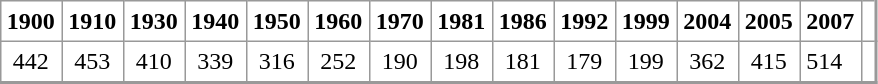<table align="center" rules="all" cellspacing="0" cellpadding="4" style="border: 1px solid #999; border-right: 2px solid #999; border-bottom:2px solid #999">
<tr>
<th>1900</th>
<th>1910</th>
<th>1930</th>
<th>1940</th>
<th>1950</th>
<th>1960</th>
<th>1970</th>
<th>1981</th>
<th>1986</th>
<th>1992</th>
<th>1999</th>
<th>2004</th>
<th>2005</th>
<th>2007</th>
<th></th>
</tr>
<tr>
<td align=center>442</td>
<td align=center>453</td>
<td align=center>410</td>
<td align=center>339</td>
<td align=center>316</td>
<td align=center>252</td>
<td align=center>190</td>
<td align=center>198</td>
<td align=center>181</td>
<td align=center>179</td>
<td align=center>199</td>
<td align=center>362</td>
<td align=center>415</td>
<td algin=center>514</td>
<td></td>
</tr>
</table>
